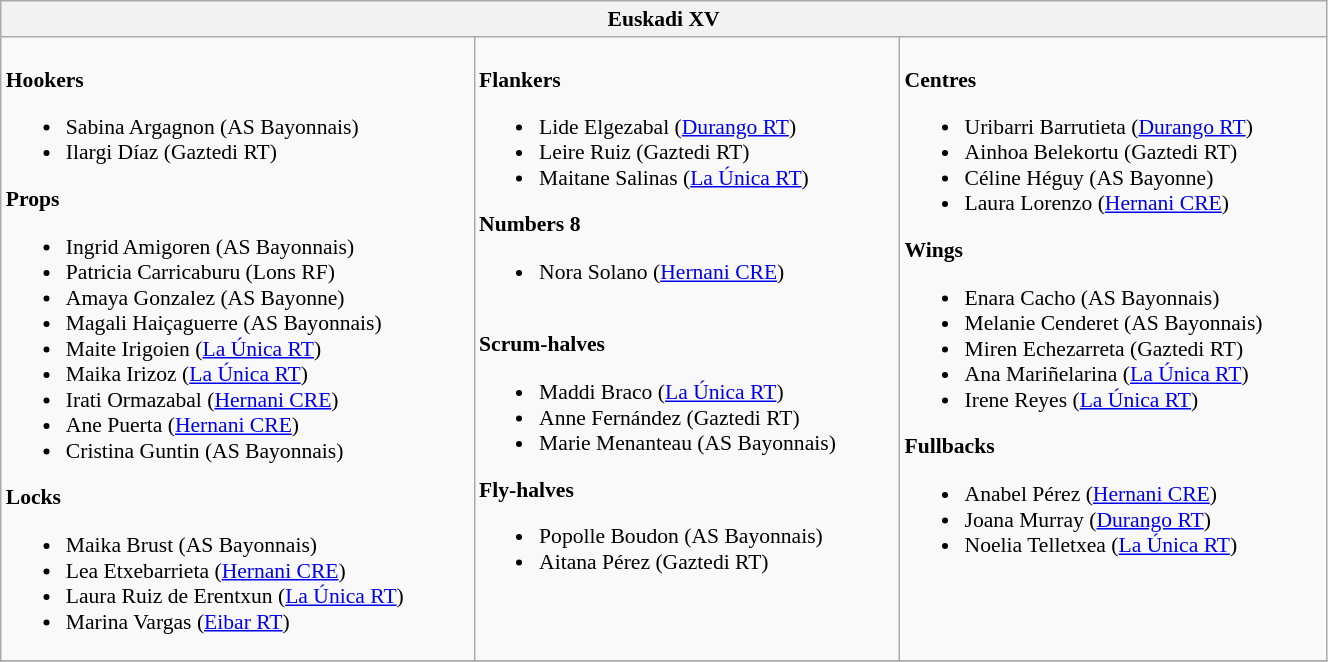<table class="wikitable" style="text-align:left; font-size:90%; width:70%">
<tr>
<th colspan="100%">Euskadi XV</th>
</tr>
<tr valign="top">
<td><br><strong>Hookers</strong><ul><li>Sabina Argagnon (AS Bayonnais)</li><li>Ilargi Díaz (Gaztedi RT)</li></ul><strong>Props</strong><ul><li>Ingrid Amigoren (AS Bayonnais)</li><li>Patricia Carricaburu (Lons RF)</li><li>Amaya Gonzalez (AS Bayonne)</li><li>Magali Haiçaguerre (AS Bayonnais)</li><li>Maite Irigoien (<a href='#'>La Única RT</a>)</li><li>Maika Irizoz (<a href='#'>La Única RT</a>)</li><li>Irati Ormazabal (<a href='#'>Hernani CRE</a>)</li><li>Ane Puerta (<a href='#'>Hernani CRE</a>)</li><li>Cristina Guntin (AS Bayonnais)</li></ul><strong>Locks</strong><ul><li>Maika Brust (AS Bayonnais)</li><li>Lea Etxebarrieta (<a href='#'>Hernani CRE</a>)</li><li>Laura Ruiz de Erentxun (<a href='#'>La Única RT</a>)</li><li>Marina Vargas (<a href='#'>Eibar RT</a>)</li></ul></td>
<td><br><strong>Flankers</strong><ul><li>Lide Elgezabal (<a href='#'>Durango RT</a>)</li><li>Leire Ruiz (Gaztedi RT)</li><li>Maitane Salinas (<a href='#'>La Única RT</a>)</li></ul><strong>Numbers 8</strong><ul><li>Nora Solano (<a href='#'>Hernani CRE</a>)</li></ul><br><strong>Scrum-halves</strong><ul><li>Maddi Braco (<a href='#'>La Única RT</a>)</li><li>Anne Fernández (Gaztedi RT)</li><li>Marie Menanteau (AS Bayonnais)</li></ul><strong>Fly-halves</strong><ul><li>Popolle Boudon (AS Bayonnais)</li><li>Aitana Pérez (Gaztedi RT)</li></ul></td>
<td><br><strong>Centres</strong><ul><li>Uribarri Barrutieta (<a href='#'>Durango RT</a>)</li><li>Ainhoa Belekortu (Gaztedi RT)</li><li>Céline Héguy (AS Bayonne)</li><li>Laura Lorenzo (<a href='#'>Hernani CRE</a>)</li></ul><strong>Wings</strong><ul><li>Enara Cacho (AS Bayonnais)</li><li>Melanie Cenderet (AS Bayonnais)</li><li>Miren Echezarreta (Gaztedi RT)</li><li>Ana Mariñelarina (<a href='#'>La Única RT</a>)</li><li>Irene Reyes (<a href='#'>La Única RT</a>)</li></ul><strong>Fullbacks</strong><ul><li>Anabel Pérez (<a href='#'>Hernani CRE</a>)</li><li>Joana Murray (<a href='#'>Durango RT</a>)</li><li>Noelia Telletxea (<a href='#'>La Única RT</a>)</li></ul></td>
</tr>
<tr>
</tr>
</table>
